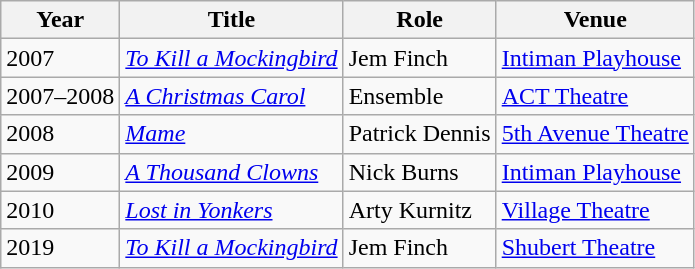<table class="wikitable">
<tr>
<th>Year</th>
<th>Title</th>
<th>Role</th>
<th>Venue</th>
</tr>
<tr>
<td>2007</td>
<td><em><a href='#'>To Kill a Mockingbird</a></em></td>
<td>Jem Finch</td>
<td><a href='#'>Intiman Playhouse</a></td>
</tr>
<tr>
<td>2007–2008</td>
<td data-sort-value="Christmas Carol, A"><em><a href='#'>A Christmas Carol</a></em></td>
<td>Ensemble</td>
<td><a href='#'>ACT Theatre</a></td>
</tr>
<tr>
<td>2008</td>
<td><em><a href='#'>Mame</a></em></td>
<td>Patrick Dennis</td>
<td><a href='#'>5th Avenue Theatre</a></td>
</tr>
<tr>
<td>2009</td>
<td data-sort-value="Thousand Clowns, A"><em><a href='#'>A Thousand Clowns</a></em></td>
<td>Nick Burns</td>
<td><a href='#'>Intiman Playhouse</a></td>
</tr>
<tr>
<td>2010</td>
<td><em><a href='#'>Lost in Yonkers</a></em></td>
<td>Arty Kurnitz</td>
<td><a href='#'>Village Theatre</a></td>
</tr>
<tr>
<td>2019</td>
<td><em><a href='#'>To Kill a Mockingbird</a></em></td>
<td>Jem Finch</td>
<td><a href='#'>Shubert Theatre</a></td>
</tr>
</table>
